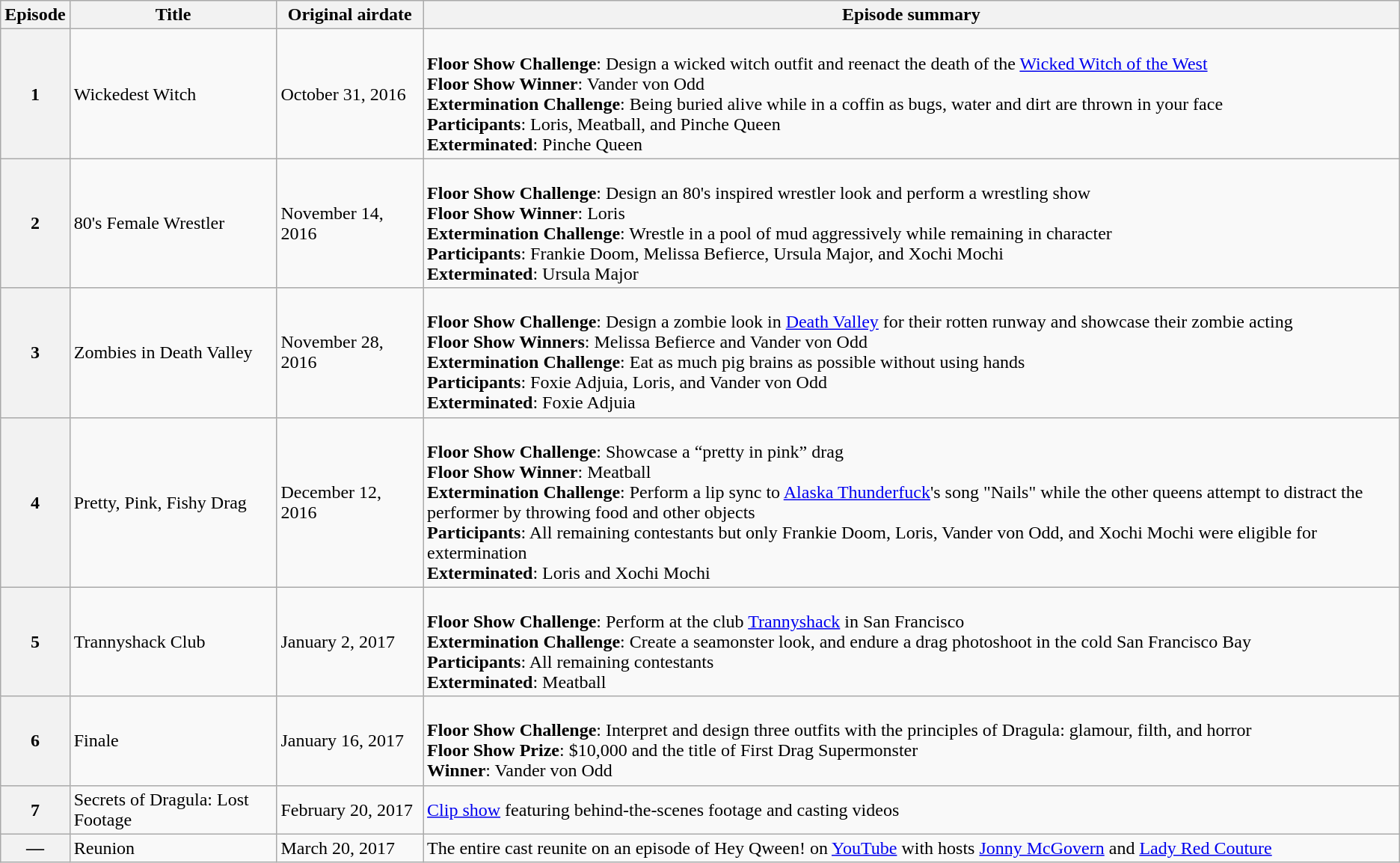<table class="wikitable">
<tr>
<th nowrap>Episode</th>
<th nowrap>Title</th>
<th nowrap>Original airdate</th>
<th nowrap>Episode summary</th>
</tr>
<tr>
<th>1</th>
<td>Wickedest Witch</td>
<td>October 31, 2016</td>
<td><br><strong>Floor Show Challenge</strong>: Design a wicked witch outfit and reenact the death of the <a href='#'>Wicked Witch of the West</a><br>
<span><strong>Floor Show Winner</strong>: Vander von Odd</span><br><strong>Extermination Challenge</strong>: Being buried alive while in a coffin as bugs, water and dirt are thrown in your face<br>
<strong>Participants</strong>: Loris, Meatball, and Pinche Queen<br>
<span><strong>Exterminated</strong>: Pinche Queen</span></td>
</tr>
<tr>
<th>2</th>
<td>80's Female Wrestler</td>
<td>November 14, 2016</td>
<td><br><strong>Floor Show Challenge</strong>: Design an 80's inspired wrestler look and perform a wrestling show<br>
<span><strong>Floor Show Winner</strong>: Loris</span><br><strong>Extermination Challenge</strong>: Wrestle in a pool of mud aggressively while remaining in character<br>
<strong>Participants</strong>: Frankie Doom, Melissa Befierce, Ursula Major, and Xochi Mochi<br>
<span><strong>Exterminated</strong>: Ursula Major</span></td>
</tr>
<tr>
<th>3</th>
<td>Zombies in Death Valley</td>
<td>November 28, 2016</td>
<td><br><strong>Floor Show Challenge</strong>: Design a zombie look in <a href='#'>Death Valley</a> for their rotten runway and showcase their zombie acting<br>
<span><strong>Floor Show Winners</strong>: Melissa Befierce and Vander von Odd</span><br><strong>Extermination Challenge</strong>: Eat as much pig brains as possible without using hands<br>
<strong>Participants</strong>: Foxie Adjuia, Loris, and Vander von Odd<br>
<span><strong>Exterminated</strong>: Foxie Adjuia</span></td>
</tr>
<tr>
<th>4</th>
<td>Pretty, Pink, Fishy Drag</td>
<td>December 12, 2016</td>
<td><br><strong>Floor Show Challenge</strong>: Showcase a “pretty in pink” drag<br>
<span><strong>Floor Show Winner</strong>: Meatball</span><br><strong>Extermination Challenge</strong>: Perform a lip sync to <a href='#'>Alaska Thunderfuck</a>'s song "Nails" while the other queens attempt to distract the performer by throwing food and other objects<br>
<strong>Participants</strong>: All remaining contestants but only Frankie Doom, Loris, Vander von Odd, and Xochi Mochi were eligible for extermination<br>
<span><strong>Exterminated</strong>: Loris and Xochi Mochi</span></td>
</tr>
<tr>
<th>5</th>
<td>Trannyshack Club</td>
<td>January 2, 2017</td>
<td><br><strong>Floor Show Challenge</strong>: Perform at the club <a href='#'>Trannyshack</a> in San Francisco<br><strong>Extermination Challenge</strong>: Create a seamonster look, and endure a drag photoshoot in the cold San Francisco Bay<br>
<strong>Participants</strong>: All remaining contestants<br>
<span><strong>Exterminated</strong>: Meatball</span></td>
</tr>
<tr>
<th>6</th>
<td>Finale</td>
<td>January 16, 2017</td>
<td><br><strong>Floor Show Challenge</strong>: Interpret and design three outfits with the principles of Dragula: glamour, filth, and horror<br>
<strong>Floor Show Prize</strong>: $10,000 and the title of First Drag Supermonster<br>
<span><strong>Winner</strong>: Vander von Odd</span></td>
</tr>
<tr>
<th>7</th>
<td>Secrets of Dragula: Lost Footage</td>
<td>February 20, 2017</td>
<td><a href='#'>Clip show</a> featuring behind-the-scenes footage and casting videos</td>
</tr>
<tr>
<th>—</th>
<td>Reunion</td>
<td>March 20, 2017</td>
<td>The entire cast reunite on an episode of Hey Qween! on <a href='#'>YouTube</a> with hosts <a href='#'>Jonny McGovern</a> and <a href='#'>Lady Red Couture</a></td>
</tr>
</table>
